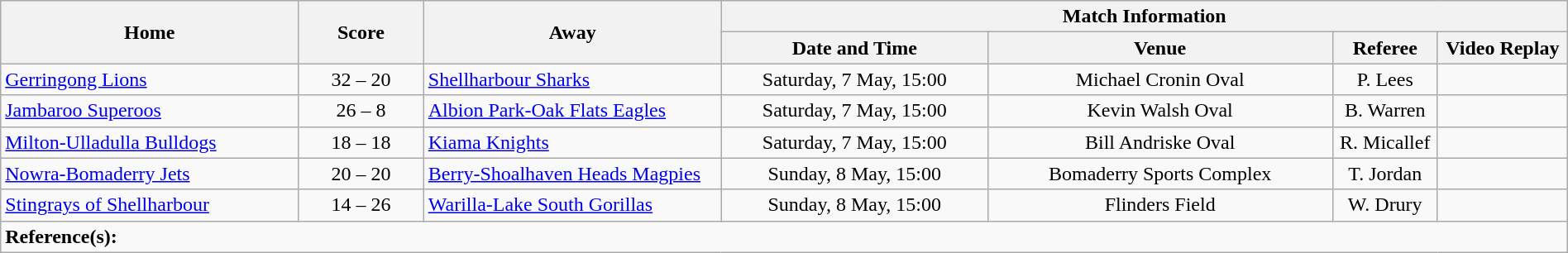<table class="wikitable" width="100% text-align:center;">
<tr>
<th rowspan="2" width="19%">Home</th>
<th rowspan="2" width="8%">Score</th>
<th rowspan="2" width="19%">Away</th>
<th colspan="4">Match Information</th>
</tr>
<tr bgcolor="#CCCCCC">
<th width="17%">Date and Time</th>
<th width="22%">Venue</th>
<th>Referee</th>
<th>Video Replay</th>
</tr>
<tr>
<td> <a href='#'>Gerringong Lions</a></td>
<td style="text-align:center;">32 – 20</td>
<td> <a href='#'>Shellharbour Sharks</a></td>
<td style="text-align:center;">Saturday, 7 May, 15:00</td>
<td style="text-align:center;">Michael Cronin Oval</td>
<td style="text-align:center;">P. Lees</td>
<td style="text-align:center;"></td>
</tr>
<tr>
<td> <a href='#'>Jambaroo Superoos</a></td>
<td style="text-align:center;">26 – 8</td>
<td> <a href='#'>Albion Park-Oak Flats Eagles</a></td>
<td style="text-align:center;">Saturday, 7 May, 15:00</td>
<td style="text-align:center;">Kevin Walsh Oval</td>
<td style="text-align:center;">B. Warren</td>
<td style="text-align:center;"></td>
</tr>
<tr>
<td> <a href='#'>Milton-Ulladulla Bulldogs</a></td>
<td style="text-align:center;">18 – 18</td>
<td> <a href='#'>Kiama Knights</a></td>
<td style="text-align:center;">Saturday, 7 May, 15:00</td>
<td style="text-align:center;">Bill Andriske Oval</td>
<td style="text-align:center;">R. Micallef</td>
<td style="text-align:center;"></td>
</tr>
<tr>
<td> <a href='#'>Nowra-Bomaderry Jets</a></td>
<td style="text-align:center;">20 – 20</td>
<td> <a href='#'>Berry-Shoalhaven Heads Magpies</a></td>
<td style="text-align:center;">Sunday, 8 May, 15:00</td>
<td style="text-align:center;">Bomaderry Sports Complex</td>
<td style="text-align:center;">T. Jordan</td>
<td style="text-align:center;"></td>
</tr>
<tr>
<td> <a href='#'>Stingrays of Shellharbour</a></td>
<td style="text-align:center;">14 – 26</td>
<td> <a href='#'>Warilla-Lake South Gorillas</a></td>
<td style="text-align:center;">Sunday, 8 May, 15:00</td>
<td style="text-align:center;">Flinders Field</td>
<td style="text-align:center;">W. Drury</td>
<td style="text-align:center;"></td>
</tr>
<tr>
<td colspan="7"><strong>Reference(s):</strong></td>
</tr>
</table>
